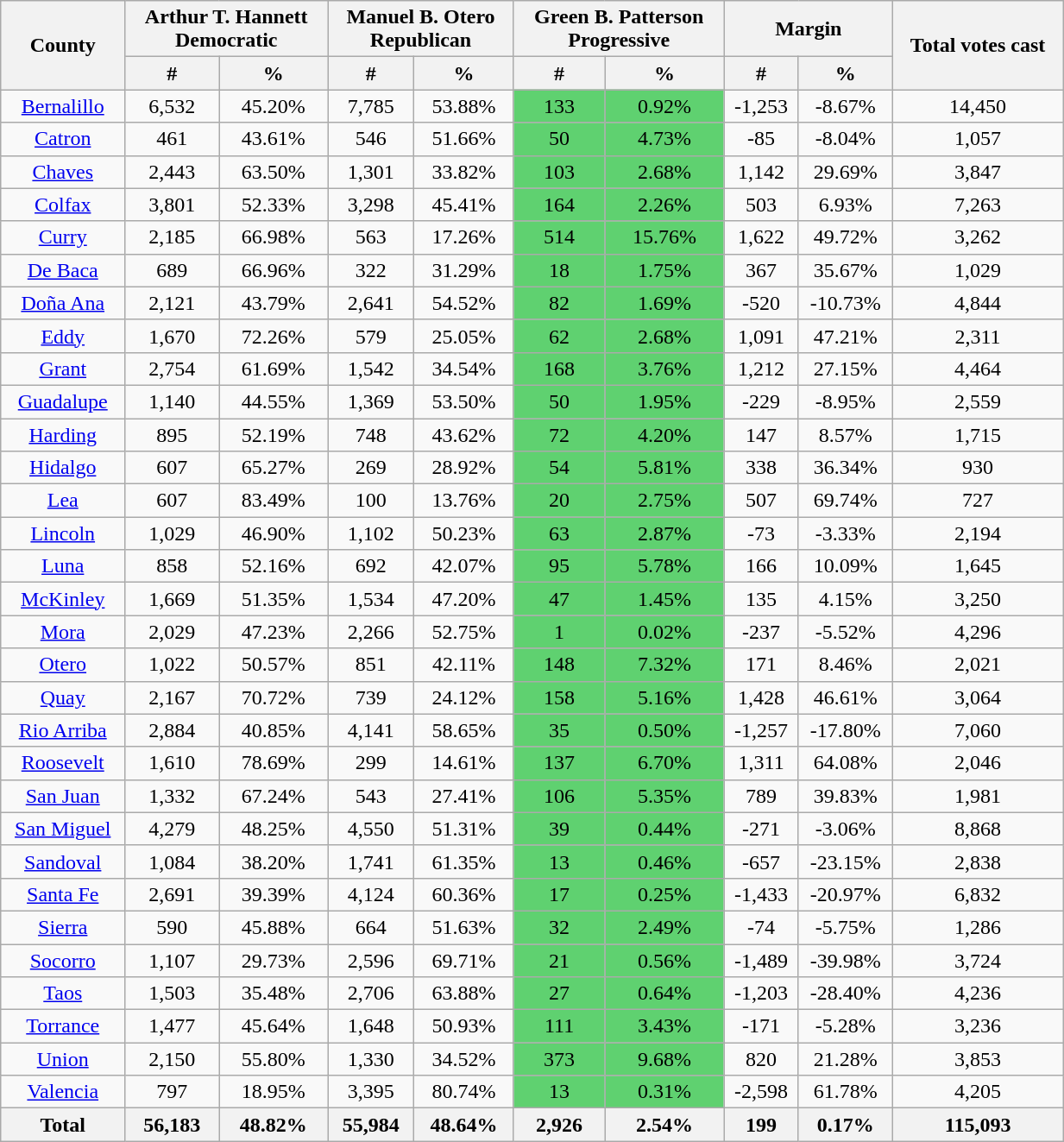<table width="65%" class="wikitable sortable" style="text-align:center">
<tr>
<th style="text-align:center;" rowspan="2">County</th>
<th style="text-align:center;" colspan="2">Arthur T. Hannett<br>Democratic</th>
<th style="text-align:center;" colspan="2">Manuel B. Otero<br>Republican</th>
<th style="text-align:center;" colspan="2">Green B. Patterson<br>Progressive</th>
<th style="text-align:center;" colspan="2">Margin</th>
<th style="text-align:center;" rowspan="2">Total votes cast</th>
</tr>
<tr>
<th style="text-align:center;" data-sort-type="number">#</th>
<th style="text-align:center;" data-sort-type="number">%</th>
<th style="text-align:center;" data-sort-type="number">#</th>
<th style="text-align:center;" data-sort-type="number">%</th>
<th style="text-align:center;" data-sort-type="number">#</th>
<th style="text-align:center;" data-sort-type="number">%</th>
<th style="text-align:center;" data-sort-type="number">#</th>
<th style="text-align:center;" data-sort-type="number">%</th>
</tr>
<tr style="text-align:center;">
<td><a href='#'>Bernalillo</a></td>
<td>6,532</td>
<td>45.20%</td>
<td>7,785</td>
<td>53.88%</td>
<td bgcolor="#5FD170">133</td>
<td bgcolor="#5FD170">0.92%</td>
<td>-1,253</td>
<td>-8.67%</td>
<td>14,450</td>
</tr>
<tr style="text-align:center;">
<td><a href='#'>Catron</a></td>
<td>461</td>
<td>43.61%</td>
<td>546</td>
<td>51.66%</td>
<td bgcolor="#5FD170">50</td>
<td bgcolor="#5FD170">4.73%</td>
<td>-85</td>
<td>-8.04%</td>
<td>1,057</td>
</tr>
<tr style="text-align:center;">
<td><a href='#'>Chaves</a></td>
<td>2,443</td>
<td>63.50%</td>
<td>1,301</td>
<td>33.82%</td>
<td bgcolor="#5FD170">103</td>
<td bgcolor="#5FD170">2.68%</td>
<td>1,142</td>
<td>29.69%</td>
<td>3,847</td>
</tr>
<tr style="text-align:center;">
<td><a href='#'>Colfax</a></td>
<td>3,801</td>
<td>52.33%</td>
<td>3,298</td>
<td>45.41%</td>
<td bgcolor="#5FD170">164</td>
<td bgcolor="#5FD170">2.26%</td>
<td>503</td>
<td>6.93%</td>
<td>7,263</td>
</tr>
<tr style="text-align:center;">
<td><a href='#'>Curry</a></td>
<td>2,185</td>
<td>66.98%</td>
<td>563</td>
<td>17.26%</td>
<td bgcolor="#5FD170">514</td>
<td bgcolor="#5FD170">15.76%</td>
<td>1,622</td>
<td>49.72%</td>
<td>3,262</td>
</tr>
<tr style="text-align:center;">
<td><a href='#'>De Baca</a></td>
<td>689</td>
<td>66.96%</td>
<td>322</td>
<td>31.29%</td>
<td bgcolor="#5FD170">18</td>
<td bgcolor="#5FD170">1.75%</td>
<td>367</td>
<td>35.67%</td>
<td>1,029</td>
</tr>
<tr style="text-align:center;">
<td><a href='#'>Doña Ana</a></td>
<td>2,121</td>
<td>43.79%</td>
<td>2,641</td>
<td>54.52%</td>
<td bgcolor="#5FD170">82</td>
<td bgcolor="#5FD170">1.69%</td>
<td>-520</td>
<td>-10.73%</td>
<td>4,844</td>
</tr>
<tr style="text-align:center;">
<td><a href='#'>Eddy</a></td>
<td>1,670</td>
<td>72.26%</td>
<td>579</td>
<td>25.05%</td>
<td bgcolor="#5FD170">62</td>
<td bgcolor="#5FD170">2.68%</td>
<td>1,091</td>
<td>47.21%</td>
<td>2,311</td>
</tr>
<tr style="text-align:center;">
<td><a href='#'>Grant</a></td>
<td>2,754</td>
<td>61.69%</td>
<td>1,542</td>
<td>34.54%</td>
<td bgcolor="#5FD170">168</td>
<td bgcolor="#5FD170">3.76%</td>
<td>1,212</td>
<td>27.15%</td>
<td>4,464</td>
</tr>
<tr style="text-align:center;">
<td><a href='#'>Guadalupe</a></td>
<td>1,140</td>
<td>44.55%</td>
<td>1,369</td>
<td>53.50%</td>
<td bgcolor="#5FD170">50</td>
<td bgcolor="#5FD170">1.95%</td>
<td>-229</td>
<td>-8.95%</td>
<td>2,559</td>
</tr>
<tr style="text-align:center;">
<td><a href='#'>Harding</a></td>
<td>895</td>
<td>52.19%</td>
<td>748</td>
<td>43.62%</td>
<td bgcolor="#5FD170">72</td>
<td bgcolor="#5FD170">4.20%</td>
<td>147</td>
<td>8.57%</td>
<td>1,715</td>
</tr>
<tr style="text-align:center;">
<td><a href='#'>Hidalgo</a></td>
<td>607</td>
<td>65.27%</td>
<td>269</td>
<td>28.92%</td>
<td bgcolor="#5FD170">54</td>
<td bgcolor="#5FD170">5.81%</td>
<td>338</td>
<td>36.34%</td>
<td>930</td>
</tr>
<tr style="text-align:center;">
<td><a href='#'>Lea</a></td>
<td>607</td>
<td>83.49%</td>
<td>100</td>
<td>13.76%</td>
<td bgcolor="#5FD170">20</td>
<td bgcolor="#5FD170">2.75%</td>
<td>507</td>
<td>69.74%</td>
<td>727</td>
</tr>
<tr style="text-align:center;">
<td><a href='#'>Lincoln</a></td>
<td>1,029</td>
<td>46.90%</td>
<td>1,102</td>
<td>50.23%</td>
<td bgcolor="#5FD170">63</td>
<td bgcolor="#5FD170">2.87%</td>
<td>-73</td>
<td>-3.33%</td>
<td>2,194</td>
</tr>
<tr style="text-align:center;">
<td><a href='#'>Luna</a></td>
<td>858</td>
<td>52.16%</td>
<td>692</td>
<td>42.07%</td>
<td bgcolor="#5FD170">95</td>
<td bgcolor="#5FD170">5.78%</td>
<td>166</td>
<td>10.09%</td>
<td>1,645</td>
</tr>
<tr style="text-align:center;">
<td><a href='#'>McKinley</a></td>
<td>1,669</td>
<td>51.35%</td>
<td>1,534</td>
<td>47.20%</td>
<td bgcolor="#5FD170">47</td>
<td bgcolor="#5FD170">1.45%</td>
<td>135</td>
<td>4.15%</td>
<td>3,250</td>
</tr>
<tr style="text-align:center;">
<td><a href='#'>Mora</a></td>
<td>2,029</td>
<td>47.23%</td>
<td>2,266</td>
<td>52.75%</td>
<td bgcolor="#5FD170">1</td>
<td bgcolor="#5FD170">0.02%</td>
<td>-237</td>
<td>-5.52%</td>
<td>4,296</td>
</tr>
<tr style="text-align:center;">
<td><a href='#'>Otero</a></td>
<td>1,022</td>
<td>50.57%</td>
<td>851</td>
<td>42.11%</td>
<td bgcolor="#5FD170">148</td>
<td bgcolor="#5FD170">7.32%</td>
<td>171</td>
<td>8.46%</td>
<td>2,021</td>
</tr>
<tr style="text-align:center;">
<td><a href='#'>Quay</a></td>
<td>2,167</td>
<td>70.72%</td>
<td>739</td>
<td>24.12%</td>
<td bgcolor="#5FD170">158</td>
<td bgcolor="#5FD170">5.16%</td>
<td>1,428</td>
<td>46.61%</td>
<td>3,064</td>
</tr>
<tr style="text-align:center;">
<td><a href='#'>Rio Arriba</a></td>
<td>2,884</td>
<td>40.85%</td>
<td>4,141</td>
<td>58.65%</td>
<td bgcolor="#5FD170">35</td>
<td bgcolor="#5FD170">0.50%</td>
<td>-1,257</td>
<td>-17.80%</td>
<td>7,060</td>
</tr>
<tr style="text-align:center;">
<td><a href='#'>Roosevelt</a></td>
<td>1,610</td>
<td>78.69%</td>
<td>299</td>
<td>14.61%</td>
<td bgcolor="#5FD170">137</td>
<td bgcolor="#5FD170">6.70%</td>
<td>1,311</td>
<td>64.08%</td>
<td>2,046</td>
</tr>
<tr style="text-align:center;">
<td><a href='#'>San Juan</a></td>
<td>1,332</td>
<td>67.24%</td>
<td>543</td>
<td>27.41%</td>
<td bgcolor="#5FD170">106</td>
<td bgcolor="#5FD170">5.35%</td>
<td>789</td>
<td>39.83%</td>
<td>1,981</td>
</tr>
<tr style="text-align:center;">
<td><a href='#'>San Miguel</a></td>
<td>4,279</td>
<td>48.25%</td>
<td>4,550</td>
<td>51.31%</td>
<td bgcolor="#5FD170">39</td>
<td bgcolor="#5FD170">0.44%</td>
<td>-271</td>
<td>-3.06%</td>
<td>8,868</td>
</tr>
<tr style="text-align:center;">
<td><a href='#'>Sandoval</a></td>
<td>1,084</td>
<td>38.20%</td>
<td>1,741</td>
<td>61.35%</td>
<td bgcolor="#5FD170">13</td>
<td bgcolor="#5FD170">0.46%</td>
<td>-657</td>
<td>-23.15%</td>
<td>2,838</td>
</tr>
<tr style="text-align:center;">
<td><a href='#'>Santa Fe</a></td>
<td>2,691</td>
<td>39.39%</td>
<td>4,124</td>
<td>60.36%</td>
<td bgcolor="#5FD170">17</td>
<td bgcolor="#5FD170">0.25%</td>
<td>-1,433</td>
<td>-20.97%</td>
<td>6,832</td>
</tr>
<tr style="text-align:center;">
<td><a href='#'>Sierra</a></td>
<td>590</td>
<td>45.88%</td>
<td>664</td>
<td>51.63%</td>
<td bgcolor="#5FD170">32</td>
<td bgcolor="#5FD170">2.49%</td>
<td>-74</td>
<td>-5.75%</td>
<td>1,286</td>
</tr>
<tr style="text-align:center;">
<td><a href='#'>Socorro</a></td>
<td>1,107</td>
<td>29.73%</td>
<td>2,596</td>
<td>69.71%</td>
<td bgcolor="#5FD170">21</td>
<td bgcolor="#5FD170">0.56%</td>
<td>-1,489</td>
<td>-39.98%</td>
<td>3,724</td>
</tr>
<tr style="text-align:center;">
<td><a href='#'>Taos</a></td>
<td>1,503</td>
<td>35.48%</td>
<td>2,706</td>
<td>63.88%</td>
<td bgcolor="#5FD170">27</td>
<td bgcolor="#5FD170">0.64%</td>
<td>-1,203</td>
<td>-28.40%</td>
<td>4,236</td>
</tr>
<tr style="text-align:center;">
<td><a href='#'>Torrance</a></td>
<td>1,477</td>
<td>45.64%</td>
<td>1,648</td>
<td>50.93%</td>
<td bgcolor="#5FD170">111</td>
<td bgcolor="#5FD170">3.43%</td>
<td>-171</td>
<td>-5.28%</td>
<td>3,236</td>
</tr>
<tr style="text-align:center;">
<td><a href='#'>Union</a></td>
<td>2,150</td>
<td>55.80%</td>
<td>1,330</td>
<td>34.52%</td>
<td bgcolor="#5FD170">373</td>
<td bgcolor="#5FD170">9.68%</td>
<td>820</td>
<td>21.28%</td>
<td>3,853</td>
</tr>
<tr style="text-align:center;">
<td><a href='#'>Valencia</a></td>
<td>797</td>
<td>18.95%</td>
<td>3,395</td>
<td>80.74%</td>
<td bgcolor="#5FD170">13</td>
<td bgcolor="#5FD170">0.31%</td>
<td>-2,598</td>
<td>61.78%</td>
<td>4,205</td>
</tr>
<tr style="text-align:center;">
<th>Total</th>
<th>56,183</th>
<th>48.82%</th>
<th>55,984</th>
<th>48.64%</th>
<th>2,926</th>
<th>2.54%</th>
<th>199</th>
<th>0.17%</th>
<th>115,093</th>
</tr>
</table>
